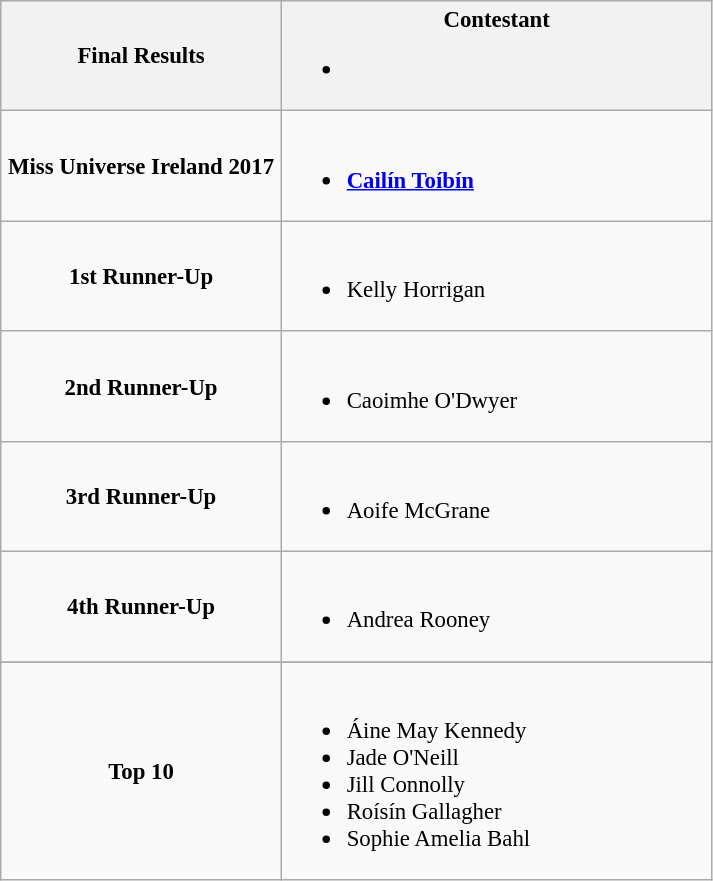<table class="wikitable sortable" style="font-size:95%;">
<tr>
<th width="180">Final Results</th>
<th width="280">Contestant<br><ul><li></li></ul></th>
</tr>
<tr>
<td style="text-align:center;"><strong>Miss Universe Ireland 2017</strong></td>
<td><br><ul><li><strong><a href='#'>Cailín Toíbín</a></strong></li></ul></td>
</tr>
<tr>
<td style="text-align:center;"><strong>1st Runner-Up</strong></td>
<td><br><ul><li>Kelly Horrigan</li></ul></td>
</tr>
<tr>
<td style="text-align:center;"><strong> 2nd Runner-Up</strong></td>
<td><br><ul><li>Caoimhe O'Dwyer</li></ul></td>
</tr>
<tr>
<td style="text-align:center;"><strong> 3rd Runner-Up</strong></td>
<td><br><ul><li>Aoife McGrane</li></ul></td>
</tr>
<tr>
<td style="text-align:center;"><strong> 4th Runner-Up</strong></td>
<td><br><ul><li>Andrea Rooney</li></ul></td>
</tr>
<tr>
</tr>
<tr>
<td style="text-align:center;"><strong>Top 10</strong></td>
<td><br><ul><li>Áine May Kennedy</li><li>Jade O'Neill</li><li>Jill Connolly</li><li>Roísín Gallagher</li><li>Sophie Amelia Bahl</li></ul></td>
</tr>
</table>
